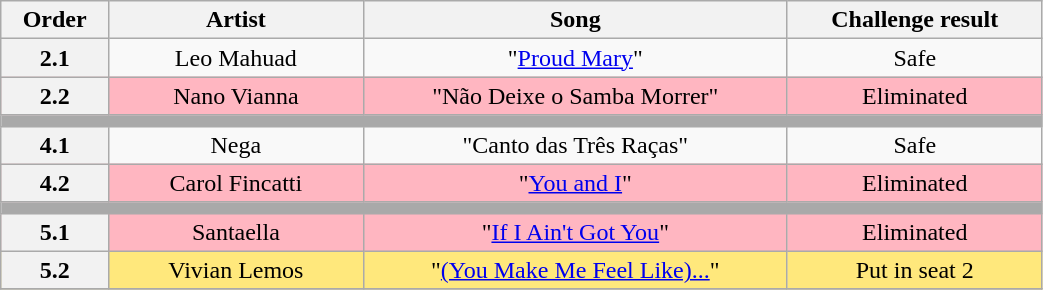<table class="wikitable" style="text-align:center; width:55%;">
<tr>
<th scope="col" width="05%">Order</th>
<th scope="col" width="15%">Artist</th>
<th scope="col" width="25%">Song</th>
<th scope="col" width="15%">Challenge result</th>
</tr>
<tr>
<th>2.1</th>
<td>Leo Mahuad</td>
<td>"<a href='#'>Proud Mary</a>"</td>
<td>Safe</td>
</tr>
<tr bgcolor=FFB6C1>
<th>2.2</th>
<td>Nano Vianna</td>
<td>"Não Deixe o Samba Morrer"</td>
<td>Eliminated</td>
</tr>
<tr>
<td bgcolor=A9A9A9 colspan=4></td>
</tr>
<tr>
<th>4.1</th>
<td>Nega</td>
<td>"Canto das Três Raças"</td>
<td>Safe</td>
</tr>
<tr bgcolor=FFB6C1>
<th>4.2</th>
<td>Carol Fincatti</td>
<td>"<a href='#'>You and I</a>"</td>
<td>Eliminated</td>
</tr>
<tr>
<td bgcolor=A9A9A9 colspan=4></td>
</tr>
<tr bgcolor=FFB6C1>
<th>5.1</th>
<td>Santaella</td>
<td>"<a href='#'>If I Ain't Got You</a>"</td>
<td>Eliminated</td>
</tr>
<tr bgcolor=FFE87C>
<th>5.2</th>
<td>Vivian Lemos</td>
<td>"<a href='#'>(You Make Me Feel Like)...</a>"</td>
<td>Put in seat 2</td>
</tr>
<tr>
</tr>
</table>
